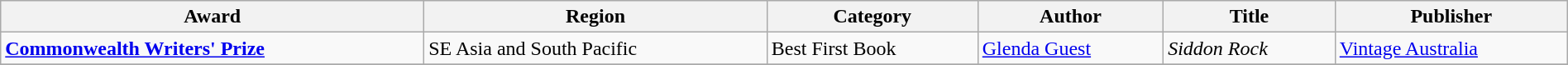<table class="wikitable" width=100%>
<tr>
<th>Award</th>
<th>Region</th>
<th>Category</th>
<th>Author</th>
<th>Title</th>
<th>Publisher</th>
</tr>
<tr>
<td><strong><a href='#'>Commonwealth Writers' Prize</a></strong></td>
<td>SE Asia and South Pacific</td>
<td>Best First Book</td>
<td><a href='#'>Glenda Guest</a></td>
<td><em>Siddon Rock</em></td>
<td><a href='#'>Vintage Australia</a></td>
</tr>
<tr>
</tr>
</table>
